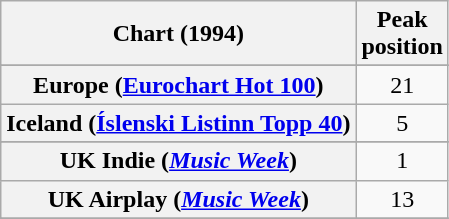<table class="wikitable sortable plainrowheaders" style="text-align:center">
<tr>
<th>Chart (1994)</th>
<th>Peak<br>position</th>
</tr>
<tr>
</tr>
<tr>
</tr>
<tr>
</tr>
<tr>
<th scope="row">Europe (<a href='#'>Eurochart Hot 100</a>)</th>
<td>21</td>
</tr>
<tr>
<th scope="row">Iceland (<a href='#'>Íslenski Listinn Topp 40</a>)</th>
<td>5</td>
</tr>
<tr>
</tr>
<tr>
</tr>
<tr>
</tr>
<tr>
</tr>
<tr>
</tr>
<tr>
</tr>
<tr>
<th scope="row">UK Indie (<em><a href='#'>Music Week</a></em>)</th>
<td align=center>1</td>
</tr>
<tr>
<th scope="row">UK Airplay (<em><a href='#'>Music Week</a></em>)</th>
<td>13</td>
</tr>
<tr>
</tr>
<tr>
</tr>
<tr>
</tr>
</table>
